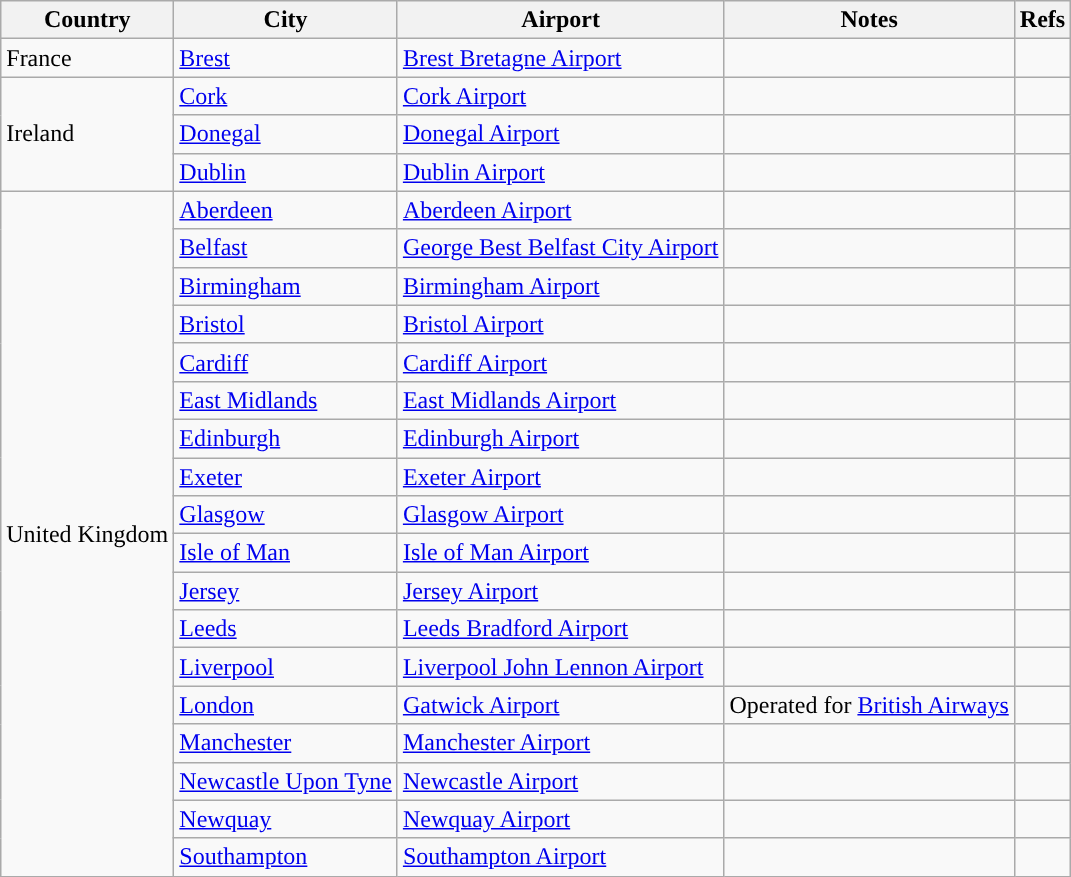<table class="wikitable sortable">
<tr>
<th>Country</th>
<th>City</th>
<th>Airport</th>
<th>Notes</th>
<th class="unsortable">Refs</th>
</tr>
<tr>
<td rowspan="1">France</td>
<td><a href='#'>Brest</a></td>
<td><a href='#'>Brest Bretagne Airport</a></td>
<td></td>
<td align=center></td>
</tr>
<tr>
<td rowspan="3">Ireland</td>
<td><a href='#'>Cork</a></td>
<td><a href='#'>Cork Airport</a></td>
<td></td>
<td align=center></td>
</tr>
<tr>
<td><a href='#'>Donegal</a></td>
<td><a href='#'>Donegal Airport</a></td>
<td></td>
<td align=center></td>
</tr>
<tr>
<td><a href='#'>Dublin</a></td>
<td><a href='#'>Dublin Airport</a></td>
<td></td>
<td align=center></td>
</tr>
<tr>
<td rowspan="18">United Kingdom</td>
<td><a href='#'>Aberdeen</a></td>
<td><a href='#'>Aberdeen Airport</a></td>
<td></td>
<td align=center></td>
</tr>
<tr>
<td><a href='#'>Belfast</a></td>
<td><a href='#'>George Best Belfast City Airport</a></td>
<td></td>
<td align=center></td>
</tr>
<tr>
<td><a href='#'>Birmingham</a></td>
<td><a href='#'>Birmingham Airport</a></td>
<td></td>
<td align=center></td>
</tr>
<tr>
<td><a href='#'>Bristol</a></td>
<td><a href='#'>Bristol Airport</a></td>
<td></td>
<td align=center></td>
</tr>
<tr>
<td><a href='#'>Cardiff</a></td>
<td><a href='#'>Cardiff Airport</a></td>
<td></td>
<td align=center></td>
</tr>
<tr>
<td><a href='#'>East Midlands</a></td>
<td><a href='#'>East Midlands Airport</a></td>
<td></td>
<td align=center></td>
</tr>
<tr>
<td><a href='#'>Edinburgh</a></td>
<td><a href='#'>Edinburgh Airport</a></td>
<td></td>
<td align=center></td>
</tr>
<tr>
<td><a href='#'>Exeter</a></td>
<td><a href='#'>Exeter Airport</a></td>
<td></td>
<td align="center"></td>
</tr>
<tr>
<td><a href='#'>Glasgow</a></td>
<td><a href='#'>Glasgow Airport</a></td>
<td></td>
<td align=center></td>
</tr>
<tr>
<td><a href='#'>Isle of Man</a></td>
<td><a href='#'>Isle of Man Airport</a></td>
<td></td>
<td align=center></td>
</tr>
<tr>
<td><a href='#'>Jersey</a></td>
<td><a href='#'>Jersey Airport</a></td>
<td></td>
<td align=center></td>
</tr>
<tr>
<td><a href='#'>Leeds</a></td>
<td><a href='#'>Leeds Bradford Airport</a></td>
<td></td>
<td align="center"></td>
</tr>
<tr>
<td><a href='#'>Liverpool</a></td>
<td><a href='#'>Liverpool John Lennon Airport</a></td>
<td></td>
<td align="center"></td>
</tr>
<tr>
<td><a href='#'>London</a></td>
<td><a href='#'>Gatwick Airport</a></td>
<td>Operated for <a href='#'>British Airways</a></td>
<td align="center"></td>
</tr>
<tr>
<td><a href='#'>Manchester</a></td>
<td><a href='#'>Manchester Airport</a></td>
<td></td>
<td align="center"></td>
</tr>
<tr>
<td><a href='#'>Newcastle Upon Tyne</a></td>
<td><a href='#'>Newcastle Airport</a></td>
<td></td>
<td align=center></td>
</tr>
<tr>
<td><a href='#'>Newquay</a></td>
<td><a href='#'>Newquay Airport</a></td>
<td></td>
<td align=center></td>
</tr>
<tr>
<td><a href='#'>Southampton</a></td>
<td><a href='#'>Southampton Airport</a></td>
<td></td>
<td align=center></td>
</tr>
</table>
